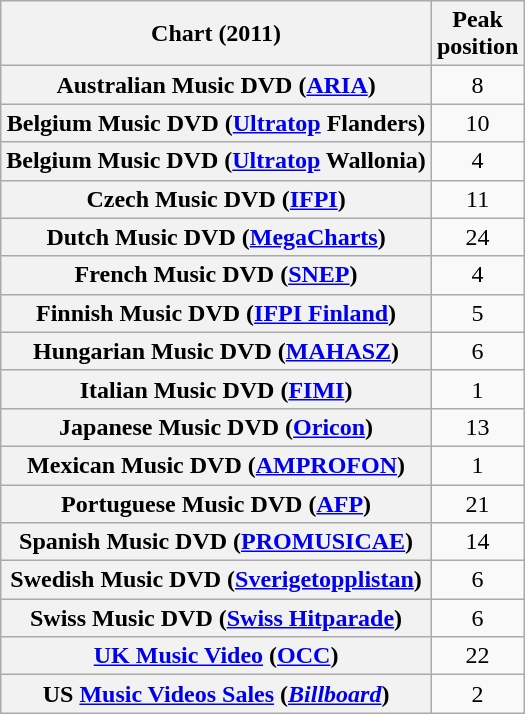<table class="wikitable sortable plainrowheaders" style="text-align:center;">
<tr>
<th scope="col">Chart (2011)</th>
<th scope="col">Peak<br>position</th>
</tr>
<tr>
<th scope="row">Australian Music DVD (<a href='#'>ARIA</a>)</th>
<td align="center">8</td>
</tr>
<tr>
<th scope="row">Belgium Music DVD (<a href='#'>Ultratop</a> Flanders)</th>
<td style="text-align:center;">10</td>
</tr>
<tr>
<th scope="row">Belgium Music DVD (<a href='#'>Ultratop</a> Wallonia)</th>
<td style="text-align:center;">4</td>
</tr>
<tr>
<th scope="row">Czech Music DVD (<a href='#'>IFPI</a>)</th>
<td align="center">11</td>
</tr>
<tr>
<th scope="row">Dutch Music DVD (<a href='#'>MegaCharts</a>)</th>
<td style="text-align:center;">24</td>
</tr>
<tr>
<th scope="row">French Music DVD (<a href='#'>SNEP</a>)</th>
<td align="center">4</td>
</tr>
<tr>
<th scope="row">Finnish Music DVD (<a href='#'>IFPI Finland</a>)</th>
<td align="center">5</td>
</tr>
<tr>
<th scope="row">Hungarian Music DVD (<a href='#'>MAHASZ</a>)</th>
<td align="center">6</td>
</tr>
<tr>
<th scope="row">Italian Music DVD (<a href='#'>FIMI</a>)</th>
<td align="center">1</td>
</tr>
<tr>
<th scope="row">Japanese Music DVD (<a href='#'>Oricon</a>)</th>
<td align="center">13</td>
</tr>
<tr>
<th scope="row">Mexican Music DVD (<a href='#'>AMPROFON</a>)</th>
<td align="center">1</td>
</tr>
<tr>
<th scope="row">Portuguese Music DVD (<a href='#'>AFP</a>)</th>
<td style="text-align:center;">21</td>
</tr>
<tr>
<th scope="row">Spanish Music DVD (<a href='#'>PROMUSICAE</a>)</th>
<td align="center">14</td>
</tr>
<tr>
<th scope="row">Swedish Music DVD (<a href='#'>Sverigetopplistan</a>)</th>
<td align="center">6</td>
</tr>
<tr>
<th scope="row">Swiss Music DVD (<a href='#'>Swiss Hitparade</a>)</th>
<td align="center">6</td>
</tr>
<tr>
<th scope="row"><a href='#'>UK Music Video</a> (<a href='#'>OCC</a>)</th>
<td align="center">22</td>
</tr>
<tr>
<th scope="row">US <a href='#'>Music Videos Sales</a> (<em><a href='#'>Billboard</a></em>)</th>
<td align="center">2</td>
</tr>
</table>
